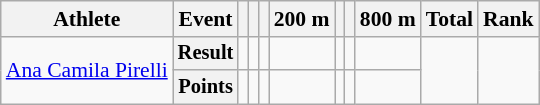<table class=wikitable style=font-size:90%;text-align:center>
<tr>
<th>Athlete</th>
<th>Event</th>
<th></th>
<th></th>
<th></th>
<th>200 m</th>
<th></th>
<th></th>
<th>800 m</th>
<th>Total</th>
<th>Rank</th>
</tr>
<tr>
<td align=left rowspan=2><a href='#'>Ana Camila Pirelli</a></td>
<th style=font-size:95%>Result</th>
<td></td>
<td></td>
<td></td>
<td></td>
<td></td>
<td></td>
<td></td>
<td rowspan=2></td>
<td rowspan=2></td>
</tr>
<tr>
<th style=font-size:95%>Points</th>
<td></td>
<td></td>
<td></td>
<td></td>
<td></td>
<td></td>
<td></td>
</tr>
</table>
